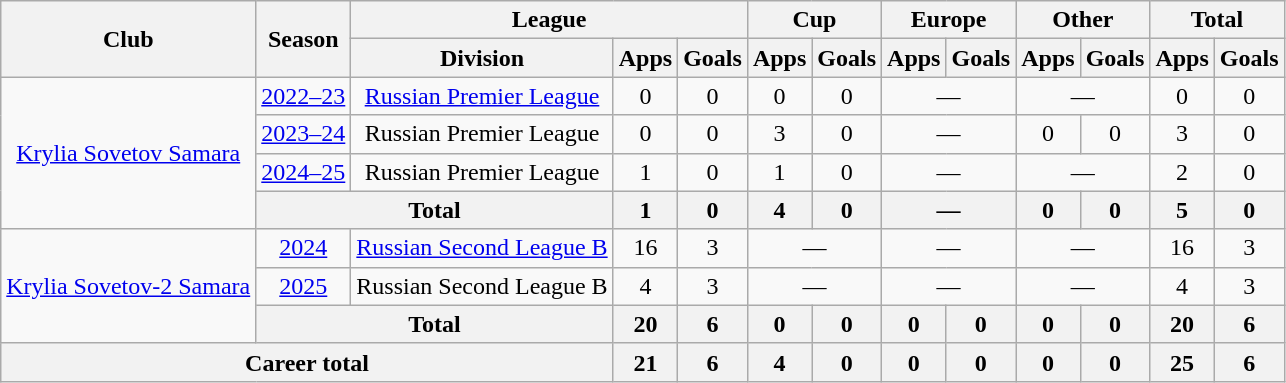<table class="wikitable" style="text-align: center;">
<tr>
<th rowspan="2">Club</th>
<th rowspan="2">Season</th>
<th colspan="3">League</th>
<th colspan="2">Cup</th>
<th colspan="2">Europe</th>
<th colspan="2">Other</th>
<th colspan="2">Total</th>
</tr>
<tr>
<th>Division</th>
<th>Apps</th>
<th>Goals</th>
<th>Apps</th>
<th>Goals</th>
<th>Apps</th>
<th>Goals</th>
<th>Apps</th>
<th>Goals</th>
<th>Apps</th>
<th>Goals</th>
</tr>
<tr>
<td rowspan="4"><a href='#'>Krylia Sovetov Samara</a></td>
<td><a href='#'>2022–23</a></td>
<td><a href='#'>Russian Premier League</a></td>
<td>0</td>
<td>0</td>
<td>0</td>
<td>0</td>
<td colspan="2">—</td>
<td colspan="2">—</td>
<td>0</td>
<td>0</td>
</tr>
<tr>
<td><a href='#'>2023–24</a></td>
<td>Russian Premier League</td>
<td>0</td>
<td>0</td>
<td>3</td>
<td>0</td>
<td colspan="2">—</td>
<td>0</td>
<td>0</td>
<td>3</td>
<td>0</td>
</tr>
<tr>
<td><a href='#'>2024–25</a></td>
<td>Russian Premier League</td>
<td>1</td>
<td>0</td>
<td>1</td>
<td>0</td>
<td colspan="2">—</td>
<td colspan="2">—</td>
<td>2</td>
<td>0</td>
</tr>
<tr>
<th colspan="2">Total</th>
<th>1</th>
<th>0</th>
<th>4</th>
<th>0</th>
<th colspan="2">—</th>
<th>0</th>
<th>0</th>
<th>5</th>
<th>0</th>
</tr>
<tr>
<td rowspan="3"><a href='#'>Krylia Sovetov-2 Samara</a></td>
<td><a href='#'>2024</a></td>
<td><a href='#'>Russian Second League B</a></td>
<td>16</td>
<td>3</td>
<td colspan="2">—</td>
<td colspan="2">—</td>
<td colspan="2">—</td>
<td>16</td>
<td>3</td>
</tr>
<tr>
<td><a href='#'>2025</a></td>
<td>Russian Second League B</td>
<td>4</td>
<td>3</td>
<td colspan="2">—</td>
<td colspan="2">—</td>
<td colspan="2">—</td>
<td>4</td>
<td>3</td>
</tr>
<tr>
<th colspan="2">Total</th>
<th>20</th>
<th>6</th>
<th>0</th>
<th>0</th>
<th>0</th>
<th>0</th>
<th>0</th>
<th>0</th>
<th>20</th>
<th>6</th>
</tr>
<tr>
<th colspan="3">Career total</th>
<th>21</th>
<th>6</th>
<th>4</th>
<th>0</th>
<th>0</th>
<th>0</th>
<th>0</th>
<th>0</th>
<th>25</th>
<th>6</th>
</tr>
</table>
